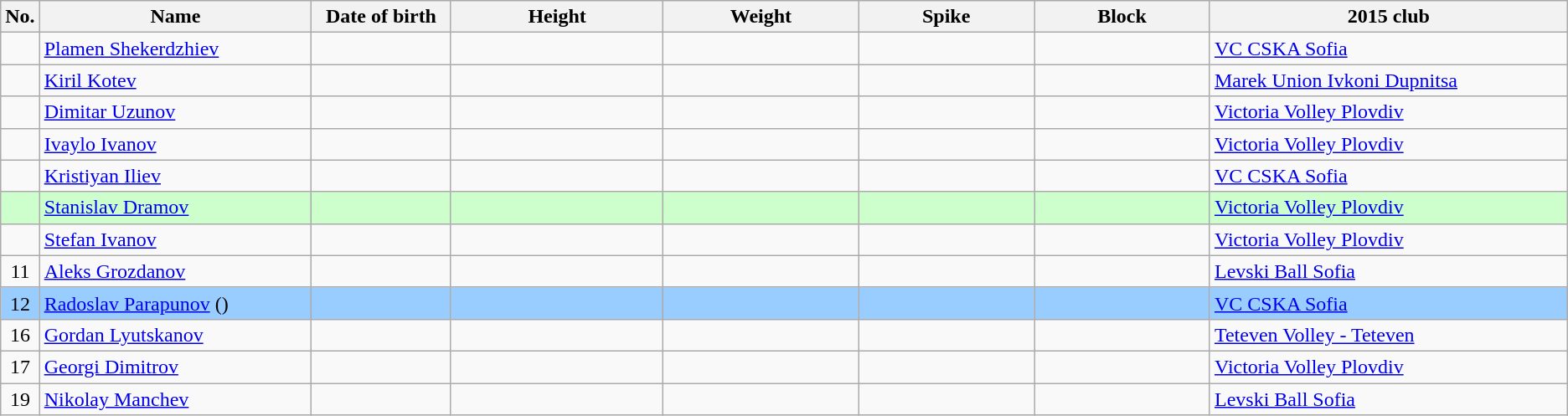<table class="wikitable sortable" style="text-align:center;">
<tr>
<th>No.</th>
<th style="width:14em">Name</th>
<th style="width:7em">Date of birth</th>
<th style="width:11em">Height</th>
<th style="width:10em">Weight</th>
<th style="width:9em">Spike</th>
<th style="width:9em">Block</th>
<th style="width:19em">2015 club</th>
</tr>
<tr>
<td></td>
<td align=left><a href='#'>Plamen Shekerdzhiev</a></td>
<td align=right></td>
<td></td>
<td></td>
<td></td>
<td></td>
<td align=left> <a href='#'>VC CSKA Sofia</a></td>
</tr>
<tr>
<td></td>
<td align=left><a href='#'>Kiril Kotev</a></td>
<td align=right></td>
<td></td>
<td></td>
<td></td>
<td></td>
<td align=left> <a href='#'>Marek Union Ivkoni Dupnitsa</a></td>
</tr>
<tr>
<td></td>
<td align=left><a href='#'>Dimitar Uzunov</a></td>
<td align=right></td>
<td></td>
<td></td>
<td></td>
<td></td>
<td align=left> <a href='#'>Victoria Volley Plovdiv</a></td>
</tr>
<tr>
<td></td>
<td align=left><a href='#'>Ivaylo Ivanov</a></td>
<td align=right></td>
<td></td>
<td></td>
<td></td>
<td></td>
<td align=left> <a href='#'>Victoria Volley Plovdiv</a></td>
</tr>
<tr>
<td></td>
<td align=left><a href='#'>Kristiyan Iliev</a></td>
<td align=right></td>
<td></td>
<td></td>
<td></td>
<td></td>
<td align=left> <a href='#'>VC CSKA Sofia</a></td>
</tr>
<tr bgcolor=#ccffcc>
<td></td>
<td align=left><a href='#'>Stanislav Dramov</a></td>
<td align=right></td>
<td></td>
<td></td>
<td></td>
<td></td>
<td align=left> <a href='#'>Victoria Volley Plovdiv</a></td>
</tr>
<tr>
<td></td>
<td align=left><a href='#'>Stefan Ivanov</a></td>
<td align=right></td>
<td></td>
<td></td>
<td></td>
<td></td>
<td align=left> <a href='#'>Victoria Volley Plovdiv</a></td>
</tr>
<tr>
<td>11</td>
<td align=left><a href='#'>Aleks Grozdanov</a></td>
<td align=right></td>
<td></td>
<td></td>
<td></td>
<td></td>
<td align=left> <a href='#'>Levski Ball Sofia</a></td>
</tr>
<tr bgcolor=#9acdff>
<td>12</td>
<td align=left><a href='#'>Radoslav Parapunov</a> ()</td>
<td align=right></td>
<td></td>
<td></td>
<td></td>
<td></td>
<td align=left> <a href='#'>VC CSKA Sofia</a></td>
</tr>
<tr>
<td>16</td>
<td align=left><a href='#'>Gordan Lyutskanov</a></td>
<td align=right></td>
<td></td>
<td></td>
<td></td>
<td></td>
<td align=left> <a href='#'>Teteven Volley - Teteven</a></td>
</tr>
<tr>
<td>17</td>
<td align=left><a href='#'>Georgi Dimitrov</a></td>
<td align=right></td>
<td></td>
<td></td>
<td></td>
<td></td>
<td align=left> <a href='#'>Victoria Volley Plovdiv</a></td>
</tr>
<tr>
<td>19</td>
<td align=left><a href='#'>Nikolay Manchev</a></td>
<td align=right></td>
<td></td>
<td></td>
<td></td>
<td></td>
<td align=left> <a href='#'>Levski Ball Sofia</a></td>
</tr>
</table>
